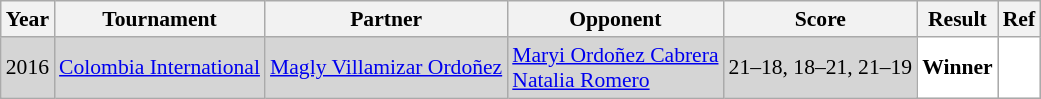<table class="sortable wikitable" style="font-size: 90%;">
<tr>
<th>Year</th>
<th>Tournament</th>
<th>Partner</th>
<th>Opponent</th>
<th>Score</th>
<th>Result</th>
<th>Ref</th>
</tr>
<tr style="background:#D5D5D5">
<td align="center">2016</td>
<td align="left"><a href='#'>Colombia International</a></td>
<td align="left"> <a href='#'>Magly Villamizar Ordoñez</a></td>
<td align="left"> <a href='#'>Maryi Ordoñez Cabrera</a><br> <a href='#'>Natalia Romero</a></td>
<td align="left">21–18, 18–21, 21–19</td>
<td style="text-align:left; background:white"> <strong>Winner</strong></td>
<td style="text-align:center; background:white"></td>
</tr>
</table>
